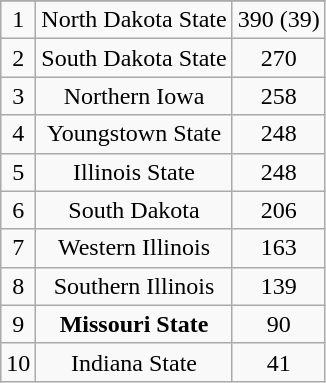<table class="wikitable">
<tr align="center">
</tr>
<tr align="center">
<td>1</td>
<td>North Dakota State</td>
<td>390 (39)</td>
</tr>
<tr align="center">
<td>2</td>
<td>South Dakota State</td>
<td>270</td>
</tr>
<tr align="center">
<td>3</td>
<td>Northern Iowa</td>
<td>258</td>
</tr>
<tr align="center">
<td>4</td>
<td>Youngstown State</td>
<td>248</td>
</tr>
<tr align="center">
<td>5</td>
<td>Illinois State</td>
<td>248</td>
</tr>
<tr align="center">
<td>6</td>
<td>South Dakota</td>
<td>206</td>
</tr>
<tr align="center">
<td>7</td>
<td>Western Illinois</td>
<td>163</td>
</tr>
<tr align="center">
<td>8</td>
<td>Southern Illinois</td>
<td>139</td>
</tr>
<tr align="center">
<td>9</td>
<td><strong>Missouri State</strong></td>
<td>90</td>
</tr>
<tr align="center">
<td>10</td>
<td>Indiana State</td>
<td>41</td>
</tr>
</table>
